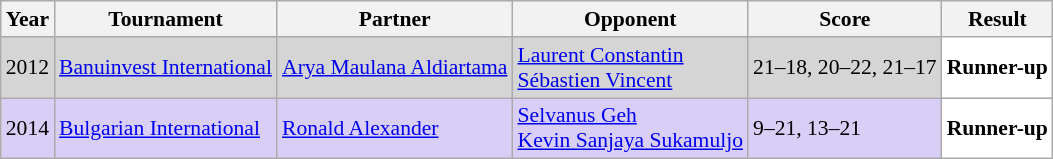<table class="sortable wikitable" style="font-size: 90%">
<tr>
<th>Year</th>
<th>Tournament</th>
<th>Partner</th>
<th>Opponent</th>
<th>Score</th>
<th>Result</th>
</tr>
<tr style="background:#D5D5D5">
<td align="center">2012</td>
<td align="left"><a href='#'>Banuinvest International</a></td>
<td align="left"> <a href='#'>Arya Maulana Aldiartama</a></td>
<td align="left"> <a href='#'>Laurent Constantin</a><br> <a href='#'>Sébastien Vincent</a></td>
<td align="left">21–18, 20–22, 21–17</td>
<td style="text-align:left; background:white"> <strong>Runner-up</strong></td>
</tr>
<tr style="background:#D8CEF6">
<td align="center">2014</td>
<td align="left"><a href='#'>Bulgarian International</a></td>
<td align="left"> <a href='#'>Ronald Alexander</a></td>
<td align="left"> <a href='#'>Selvanus Geh</a><br> <a href='#'>Kevin Sanjaya Sukamuljo</a></td>
<td align="left">9–21, 13–21</td>
<td style="text-align:left; background:white"> <strong>Runner-up</strong></td>
</tr>
</table>
